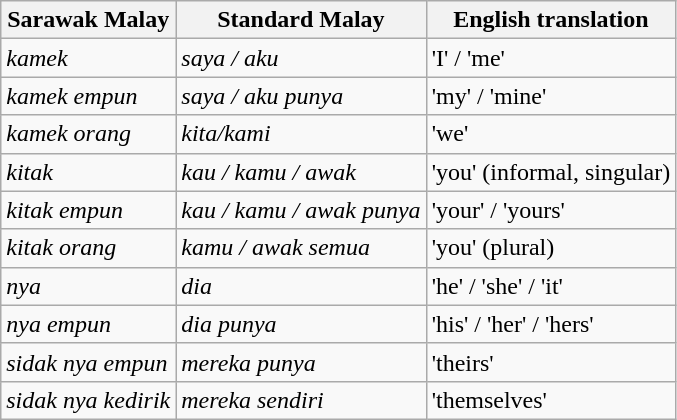<table class="wikitable">
<tr>
<th>Sarawak Malay</th>
<th>Standard Malay</th>
<th>English translation</th>
</tr>
<tr>
<td><em>kamek</em></td>
<td><em>saya / aku</em></td>
<td>'I' / 'me'</td>
</tr>
<tr>
<td><em>kamek empun</em></td>
<td><em>saya / aku punya</em></td>
<td>'my' / 'mine'</td>
</tr>
<tr>
<td><em>kamek orang</em></td>
<td><em>kita/kami</em></td>
<td>'we'</td>
</tr>
<tr>
<td><em>kitak</em></td>
<td><em>kau / kamu / awak</em></td>
<td>'you' (informal, singular)</td>
</tr>
<tr>
<td><em>kitak empun</em></td>
<td><em>kau / kamu / awak punya</em></td>
<td>'your' / 'yours'</td>
</tr>
<tr>
<td><em>kitak orang</em></td>
<td><em>kamu / awak semua</em></td>
<td>'you' (plural)</td>
</tr>
<tr>
<td><em>nya</em></td>
<td><em>dia</em></td>
<td>'he' / 'she' / 'it'</td>
</tr>
<tr>
<td><em>nya empun</em></td>
<td><em>dia punya</em></td>
<td>'his' / 'her' / 'hers'</td>
</tr>
<tr>
<td><em>sidak nya empun</em></td>
<td><em>mereka punya</em></td>
<td>'theirs'</td>
</tr>
<tr>
<td><em>sidak nya kedirik</em></td>
<td><em>mereka sendiri</em></td>
<td>'themselves'</td>
</tr>
</table>
